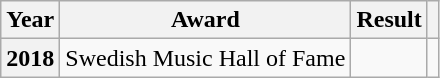<table class="wikitable plainrowheaders">
<tr>
<th scope="col">Year</th>
<th scope="col">Award</th>
<th scope="col">Result</th>
<th scope="col"></th>
</tr>
<tr>
<th scope="row">2018</th>
<td>Swedish Music Hall of Fame</td>
<td></td>
<td></td>
</tr>
</table>
